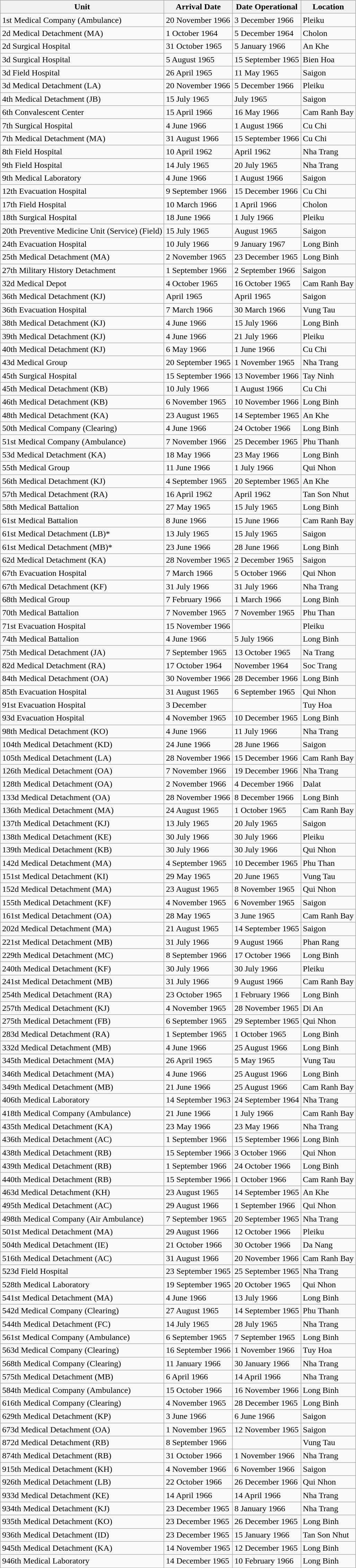<table class="wikitable">
<tr>
<th>Unit</th>
<th>Arrival Date</th>
<th>Date Operational</th>
<th>Location</th>
</tr>
<tr>
<td>1st Medical Company (Ambulance)</td>
<td>20 November 1966</td>
<td>3 December 1966</td>
<td>Pleiku</td>
</tr>
<tr>
<td>2d Medical Detachment (MA)</td>
<td>1 October 1964</td>
<td>5 December 1964</td>
<td>Cholon</td>
</tr>
<tr>
<td>2d Surgical Hospital</td>
<td>31 October 1965</td>
<td>5 January 1966</td>
<td>An Khe</td>
</tr>
<tr>
<td>3d Surgical Hospital</td>
<td>5 August 1965</td>
<td>15 September 1965</td>
<td>Bien Hoa</td>
</tr>
<tr>
<td>3d Field Hospital</td>
<td>26 April 1965</td>
<td>11 May 1965</td>
<td>Saigon</td>
</tr>
<tr>
<td>3d Medical Detachment (LA)</td>
<td>20 November 1966</td>
<td>5 December 1966</td>
<td>Pleiku</td>
</tr>
<tr>
<td>4th Medical Detachment (JB)</td>
<td>15 July 1965</td>
<td>July 1965</td>
<td>Saigon</td>
</tr>
<tr>
<td>6th Convalescent Center</td>
<td>15 April 1966</td>
<td>16 May 1966</td>
<td>Cam Ranh Bay</td>
</tr>
<tr>
<td>7th Surgical Hospital</td>
<td>4 June 1966</td>
<td>1 August 1966</td>
<td>Cu Chi</td>
</tr>
<tr>
<td>7th Medical Detachment (MA)</td>
<td>31 August 1966</td>
<td>15 September 1966</td>
<td>Cu Chi</td>
</tr>
<tr>
<td>8th Field Hospital</td>
<td>10 April 1962</td>
<td>April 1962</td>
<td>Nha Trang</td>
</tr>
<tr>
<td>9th Field Hospital</td>
<td>14 July 1965</td>
<td>20 July 1965</td>
<td>Nha Trang</td>
</tr>
<tr>
<td>9th Medical Laboratory</td>
<td>4 June 1966</td>
<td>1 August 1966</td>
<td>Saigon</td>
</tr>
<tr>
<td>12th Evacuation Hospital</td>
<td>9 September 1966</td>
<td>15 December 1966</td>
<td>Cu Chi</td>
</tr>
<tr>
<td>17th Field Hospital</td>
<td>10 March 1966</td>
<td>1 April 1966</td>
<td>Cholon</td>
</tr>
<tr>
<td>18th Surgical Hospital</td>
<td>18 June 1966</td>
<td>1 July 1966</td>
<td>Pleiku</td>
</tr>
<tr>
<td>20th Preventive Medicine Unit (Service) (Field)</td>
<td>15 July 1965</td>
<td>August 1965</td>
<td>Saigon</td>
</tr>
<tr>
<td>24th Evacuation Hospital</td>
<td>10 July 1966</td>
<td>9 January 1967</td>
<td>Long Binh</td>
</tr>
<tr>
<td>25th Medical Detachment (MA)</td>
<td>2 November 1965</td>
<td>23 December 1965</td>
<td>Long Binh</td>
</tr>
<tr>
<td>27th Military History Detachment</td>
<td>1 September 1966</td>
<td>2 September 1966</td>
<td>Saigon</td>
</tr>
<tr>
<td>32d Medical Depot</td>
<td>4 October 1965</td>
<td>16 October 1965</td>
<td>Cam Ranh Bay</td>
</tr>
<tr>
<td>36th Medical Detachment (KJ)</td>
<td>April 1965</td>
<td>April 1965</td>
<td>Saigon</td>
</tr>
<tr>
<td>36th Evacuation Hospital</td>
<td>7 March 1966</td>
<td>30 March 1966</td>
<td>Vung Tau</td>
</tr>
<tr>
<td>38th Medical Detachment (KJ)</td>
<td>4 June 1966</td>
<td>15 July 1966</td>
<td>Long Binh</td>
</tr>
<tr>
<td>39th Medical Detachment (KJ)</td>
<td>4 June 1966</td>
<td>21 July 1966</td>
<td>Pleiku</td>
</tr>
<tr>
<td>40th Medical Detachment (KJ)</td>
<td>6 May 1966</td>
<td>1 June 1966</td>
<td>Cu Chi</td>
</tr>
<tr>
<td>43d Medical Group</td>
<td>20 September 1965</td>
<td>1 November 1965</td>
<td>Nha Trang</td>
</tr>
<tr>
<td>45th Surgical Hospital</td>
<td>15 September 1966</td>
<td>13 November 1966</td>
<td>Tay Ninh</td>
</tr>
<tr>
<td>45th Medical Detachment (KB)</td>
<td>10 July 1966</td>
<td>1 August 1966</td>
<td>Cu Chi</td>
</tr>
<tr>
<td>46th Medical Detachment (KB)</td>
<td>6 November 1965</td>
<td>10 November 1966</td>
<td>Long Binh</td>
</tr>
<tr>
<td>48th Medical Detachment (KA)</td>
<td>23 August 1965</td>
<td>14 September 1965</td>
<td>An Khe</td>
</tr>
<tr>
<td>50th Medical Company (Clearing)</td>
<td>4 June 1966</td>
<td>24 October 1966</td>
<td>Long Binh</td>
</tr>
<tr>
<td>51st Medical Company (Ambulance)</td>
<td>7 November 1966</td>
<td>25 December 1965</td>
<td>Phu Thanh</td>
</tr>
<tr>
<td>53d Medical Detachment (KA)</td>
<td>18 May 1966</td>
<td>23 May 1966</td>
<td>Long Binh</td>
</tr>
<tr>
<td>55th Medical Group</td>
<td>11 June 1966</td>
<td>1 July 1966</td>
<td>Qui Nhon</td>
</tr>
<tr>
<td>56th Medical Detachment (KJ)</td>
<td>4 September 1965</td>
<td>20 September 1965</td>
<td>An Khe</td>
</tr>
<tr>
<td>57th Medical Detachment (RA)</td>
<td>16 April 1962</td>
<td>April 1962</td>
<td>Tan Son Nhut</td>
</tr>
<tr>
<td>58th Medical Battalion</td>
<td>27 May 1965</td>
<td>15 July 1965</td>
<td>Long Binh</td>
</tr>
<tr>
<td>61st Medical Battalion</td>
<td>8 June 1966</td>
<td>15 June 1966</td>
<td>Cam Ranh Bay</td>
</tr>
<tr>
<td>61st Medical Detachment (LB)*</td>
<td>13 July 1965</td>
<td>15 July 1965</td>
<td>Saigon</td>
</tr>
<tr>
<td>61st Medical Detachment (MB)*</td>
<td>23 June 1966</td>
<td>28 June 1966</td>
<td>Long Binh</td>
</tr>
<tr>
<td>62d Medical Detachment (KA)</td>
<td>28 November 1965</td>
<td>2 December 1965</td>
<td>Saigon</td>
</tr>
<tr>
<td>67th Evacuation Hospital</td>
<td>7 March 1966</td>
<td>5 October 1966</td>
<td>Qui Nhon</td>
</tr>
<tr>
<td>67th Medical Detachment (KF)</td>
<td>31 July 1966</td>
<td>31 July 1966</td>
<td>Nha Trang</td>
</tr>
<tr>
<td>68th Medical Group</td>
<td>7 February 1966</td>
<td>1 March 1966</td>
<td>Long Binh</td>
</tr>
<tr>
<td>70th Medical Battalion</td>
<td>7 November 1965</td>
<td>7 November 1965</td>
<td>Phu Than</td>
</tr>
<tr>
<td>71st Evacuation Hospital</td>
<td>15 November 1966</td>
<td></td>
<td>Pleiku</td>
</tr>
<tr>
<td>74th Medical Battalion</td>
<td>4 June 1966</td>
<td>5 July 1966</td>
<td>Long Binh</td>
</tr>
<tr>
<td>75th Medical Detachment (JA)</td>
<td>7 September 1965</td>
<td>13 October 1965</td>
<td>Na Trang</td>
</tr>
<tr>
<td>82d Medical Detachment (RA)</td>
<td>17 October 1964</td>
<td>November 1964</td>
<td>Soc Trang</td>
</tr>
<tr>
<td>84th Medical Detachment (OA)</td>
<td>30 November 1966</td>
<td>28 December 1966</td>
<td>Long Binh</td>
</tr>
<tr>
<td>85th Evacuation Hospital</td>
<td>31 August 1965</td>
<td>6 September 1965</td>
<td>Qui Nhon</td>
</tr>
<tr>
<td>91st Evacuation Hospital</td>
<td>3 December</td>
<td></td>
<td>Tuy Hoa</td>
</tr>
<tr>
<td>93d Evacuation Hospital</td>
<td>4 November 1965</td>
<td>10 December 1965</td>
<td>Long Binh</td>
</tr>
<tr>
<td>98th Medical Detachment (KO)</td>
<td>4 June 1966</td>
<td>11 July 1966</td>
<td>Nha Trang</td>
</tr>
<tr>
<td>104th Medical Detachment (KD)</td>
<td>24 June 1966</td>
<td>28 June 1966</td>
<td>Saigon</td>
</tr>
<tr>
<td>105th Medical Detachment (LA)</td>
<td>28 November 1966</td>
<td>15 December 1966</td>
<td>Cam Ranh Bay</td>
</tr>
<tr>
<td>126th Medical Detachment (OA)</td>
<td>7 November 1966</td>
<td>19 December 1966</td>
<td>Nha Trang</td>
</tr>
<tr>
<td>128th Medical Detachment (OA)</td>
<td>2 November 1966</td>
<td>4 December 1966</td>
<td>Dalat</td>
</tr>
<tr>
<td>133d Medical Detachment (OA)</td>
<td>28 November 1966</td>
<td>8 December 1966</td>
<td>Long Binh</td>
</tr>
<tr>
<td>136th Medical Detachment (MA)</td>
<td>24 August 1965</td>
<td>1 October 1965</td>
<td>Cam Ranh Bay</td>
</tr>
<tr>
<td>137th Medical Detachment (KJ)</td>
<td>13 July 1965</td>
<td>20 July 1965</td>
<td>Saigon</td>
</tr>
<tr>
<td>138th Medical Detachment (KE)</td>
<td>30 July 1966</td>
<td>30 July 1966</td>
<td>Pleiku</td>
</tr>
<tr>
<td>139th Medical Detachment (KB)</td>
<td>30 July 1966</td>
<td>30 July 1966</td>
<td>Qui Nhon</td>
</tr>
<tr>
<td>142d Medical Detachment (MA)</td>
<td>4 September 1965</td>
<td>10 December 1965</td>
<td>Phu Than</td>
</tr>
<tr>
<td>151st Medical Detachment (KI)</td>
<td>29 May 1965</td>
<td>20 June 1965</td>
<td>Vung Tau</td>
</tr>
<tr>
<td>152d Medical Detachment (MA)</td>
<td>23 August 1965</td>
<td>8 November 1965</td>
<td>Qui Nhon</td>
</tr>
<tr>
<td>155th Medical Detachment (KF)</td>
<td>4 November 1965</td>
<td>6 November 1965</td>
<td>Saigon</td>
</tr>
<tr>
<td>161st Medical Detachment (OA)</td>
<td>28 May 1965</td>
<td>3 June 1965</td>
<td>Cam Ranh Bay</td>
</tr>
<tr>
<td>202d Medical Detachment (MA)</td>
<td>21 August 1965</td>
<td>14 September 1965</td>
<td>Saigon</td>
</tr>
<tr>
<td>221st Medical Detachment (MB)</td>
<td>31 July 1966</td>
<td>9 August 1966</td>
<td>Phan Rang</td>
</tr>
<tr>
<td>229th Medical Detachment (MC)</td>
<td>8 September 1966</td>
<td>17 October 1966</td>
<td>Long Binh</td>
</tr>
<tr>
<td>240th Medical Detachment (KF)</td>
<td>30 July 1966</td>
<td>30 July 1966</td>
<td>Pleiku</td>
</tr>
<tr>
<td>241st Medical Detachment (MB)</td>
<td>31 July 1966</td>
<td>9 August 1966</td>
<td>Cam Ranh Bay</td>
</tr>
<tr>
<td>254th Medical Detachment (RA)</td>
<td>23 October 1965</td>
<td>1 February 1966</td>
<td>Long Binh</td>
</tr>
<tr>
<td>257th Medical Detachment (KJ)</td>
<td>4 November 1965</td>
<td>28 November 1965</td>
<td>Di An</td>
</tr>
<tr>
<td>275th Medical Detachment (FB)</td>
<td>6 September 1965</td>
<td>29 September 1965</td>
<td>Qui Nhon</td>
</tr>
<tr>
<td>283d Medical Detachment (RA)</td>
<td>1 September 1965</td>
<td>1 October 1965</td>
<td>Long Binh</td>
</tr>
<tr>
<td>332d Medical Detachment (MB)</td>
<td>4 June 1966</td>
<td>25 August 1966</td>
<td>Long Binh</td>
</tr>
<tr>
<td>345th Medical Detachment (MA)</td>
<td>26 April 1965</td>
<td>5 May 1965</td>
<td>Vung Tau</td>
</tr>
<tr>
<td>346th Medical Detachment (MA)</td>
<td>4 June 1966</td>
<td>25 August 1966</td>
<td>Long Binh</td>
</tr>
<tr>
<td>349th Medical Detachment (MB)</td>
<td>21 June 1966</td>
<td>25 August 1966</td>
<td>Cam Ranh Bay</td>
</tr>
<tr>
<td>406th Medical Laboratory</td>
<td>14 September 1963</td>
<td>24 September 1964</td>
<td>Nha Trang</td>
</tr>
<tr>
<td>418th Medical Company (Ambulance)</td>
<td>21 June 1966</td>
<td>1 July 1966</td>
<td>Cam Ranh Bay</td>
</tr>
<tr>
<td>435th Medical Detachment (KA)</td>
<td>23 May 1966</td>
<td>23 May 1966</td>
<td>Nha Trang</td>
</tr>
<tr>
<td>436th Medical Detachment (AC)</td>
<td>1 September 1966</td>
<td>15 September 1966</td>
<td>Long Binh</td>
</tr>
<tr>
<td>438th Medical Detachment (RB)</td>
<td>15 September 1966</td>
<td>3 October 1966</td>
<td>Qui Nhon</td>
</tr>
<tr>
<td>439th Medical Detachment (RB)</td>
<td>1 September 1966</td>
<td>24 October 1966</td>
<td>Long Binh</td>
</tr>
<tr>
<td>440th Medical Detachment (RB)</td>
<td>15 September 1966</td>
<td>1 October 1966</td>
<td>Cam Ranh Bay</td>
</tr>
<tr>
<td>463d Medical Detachment (KH)</td>
<td>23 August 1965</td>
<td>14 September 1965</td>
<td>An Khe</td>
</tr>
<tr>
<td>495th Medical Detachment (AC)</td>
<td>29 August 1966</td>
<td>1 September 1966</td>
<td>Qui Nhon</td>
</tr>
<tr>
<td>498th Medical Company (Air Ambulance)</td>
<td>7 September 1965</td>
<td>20 September 1965</td>
<td>Nha Trang</td>
</tr>
<tr>
<td>501st Medical Detachment (MA)</td>
<td>29 August 1966</td>
<td>12 October 1966</td>
<td>Pleiku</td>
</tr>
<tr>
<td>504th Medical Detachment (IE)</td>
<td>21 October 1966</td>
<td>30 October 1966</td>
<td>Da Nang</td>
</tr>
<tr>
<td>516th Medical Detachment (AC)</td>
<td>31 August 1966</td>
<td>20 November 1966</td>
<td>Cam Ranh Bay</td>
</tr>
<tr>
<td>523d Field Hospital</td>
<td>23 September 1965</td>
<td>25 September 1965</td>
<td>Nha Trang</td>
</tr>
<tr>
<td>528th Medical Laboratory</td>
<td>19 September 1965</td>
<td>20 October 1965</td>
<td>Qui Nhon</td>
</tr>
<tr>
<td>541st Medical Detachment (MA)</td>
<td>4 June 1966</td>
<td>13 July 1966</td>
<td>Long Binh</td>
</tr>
<tr>
<td>542d Medical Company (Clearing)</td>
<td>27 August 1965</td>
<td>14 September 1965</td>
<td>Phu Thanh</td>
</tr>
<tr>
<td>544th Medical Detachment (FC)</td>
<td>14 July 1965</td>
<td>28 July 1965</td>
<td>Nha Trang</td>
</tr>
<tr>
<td>561st Medical Company (Ambulance)</td>
<td>6 September 1965</td>
<td>7 September 1965</td>
<td>Long Binh</td>
</tr>
<tr>
<td>563d Medical Company (Clearing)</td>
<td>16 September 1966</td>
<td>1 November 1966</td>
<td>Tuy Hoa</td>
</tr>
<tr>
<td>568th Medical Company (Clearing)</td>
<td>11 January 1966</td>
<td>30 January 1966</td>
<td>Nha Trang</td>
</tr>
<tr>
<td>575th Medical Detachment (MB)</td>
<td>6 April 1966</td>
<td>14 April 1966</td>
<td>Nha Trang</td>
</tr>
<tr>
<td>584th Medical Company (Ambulance)</td>
<td>15 October 1966</td>
<td>16 November 1966</td>
<td>Long Binh</td>
</tr>
<tr>
<td>616th Medical Company (Clearing)</td>
<td>4 November 1965</td>
<td>28 December 1965</td>
<td>Long Binh</td>
</tr>
<tr>
<td>629th Medical Detachment (KP)</td>
<td>3 June 1966</td>
<td>6 June 1966</td>
<td>Saigon</td>
</tr>
<tr>
<td>673d Medical Detachment (OA)</td>
<td>1 November 1965</td>
<td>12 November 1965</td>
<td>Saigon</td>
</tr>
<tr>
<td>872d Medical Detachment (RB)</td>
<td>8 September 1966</td>
<td></td>
<td>Vung Tau</td>
</tr>
<tr>
<td>874th Medical Detachment (RB)</td>
<td>31 October 1966</td>
<td>1 November 1966</td>
<td>Nha Trang</td>
</tr>
<tr>
<td>915th Medical Detachment (KH)</td>
<td>4 November 1966</td>
<td>6 November 1966</td>
<td>Saigon</td>
</tr>
<tr>
<td>926th Medical Detachment (LB)</td>
<td>22 October 1966</td>
<td>26 December 1966</td>
<td>Qui Nhon</td>
</tr>
<tr>
<td>933d Medical Detachment (KE)</td>
<td>14 April 1966</td>
<td>14 April 1966</td>
<td>Nha Trang</td>
</tr>
<tr>
<td>934th Medical Detachment (KJ)</td>
<td>23 December 1965</td>
<td>8 January 1966</td>
<td>Nha Trang</td>
</tr>
<tr>
<td>935th Medical Detachment (KO)</td>
<td>23 December 1965</td>
<td>26 December 1965</td>
<td>Long Binh</td>
</tr>
<tr>
<td>936th Medical Detachment (ID)</td>
<td>23 December 1965</td>
<td>15 January 1966</td>
<td>Tan Son Nhut</td>
</tr>
<tr>
<td>945th Medical Detachment (KA)</td>
<td>14 November 1965</td>
<td>12 December 1965</td>
<td>Long Binh</td>
</tr>
<tr>
<td>946th Medical Laboratory</td>
<td>14 December 1965</td>
<td>10 February 1966</td>
<td>Long Binh</td>
</tr>
<tr>
</tr>
</table>
